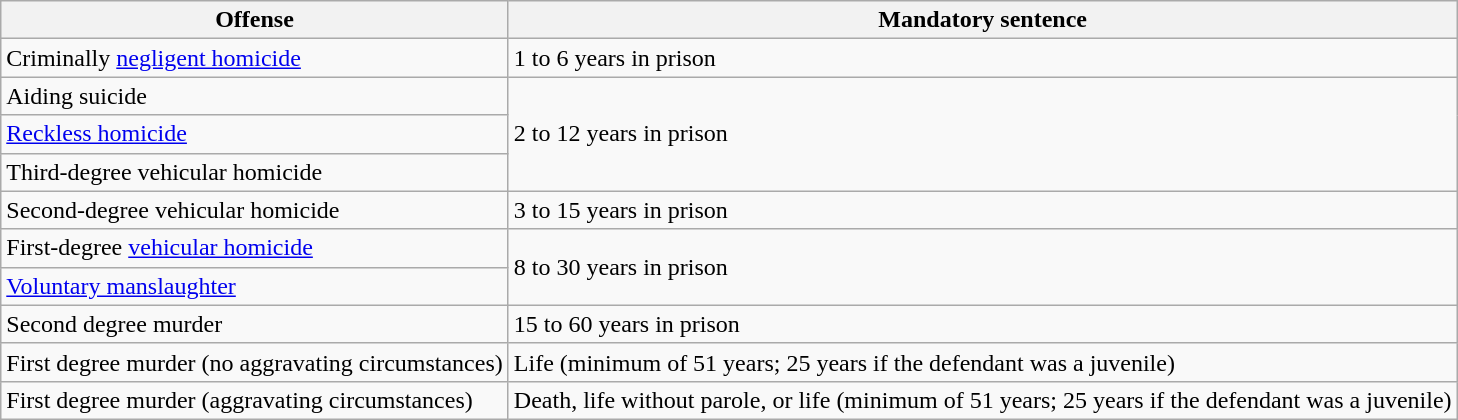<table class="wikitable">
<tr>
<th>Offense</th>
<th>Mandatory sentence</th>
</tr>
<tr>
<td>Criminally <a href='#'>negligent homicide</a></td>
<td>1 to 6 years in prison</td>
</tr>
<tr>
<td>Aiding suicide</td>
<td rowspan="3">2 to 12 years in prison</td>
</tr>
<tr>
<td><a href='#'>Reckless homicide</a></td>
</tr>
<tr>
<td>Third-degree vehicular homicide</td>
</tr>
<tr>
<td>Second-degree vehicular homicide</td>
<td>3 to 15 years in prison</td>
</tr>
<tr>
<td>First-degree <a href='#'>vehicular homicide</a></td>
<td rowspan="2">8 to 30 years in prison</td>
</tr>
<tr>
<td><a href='#'>Voluntary manslaughter</a></td>
</tr>
<tr>
<td>Second degree murder</td>
<td>15 to 60 years in prison</td>
</tr>
<tr>
<td>First degree murder (no aggravating circumstances)</td>
<td>Life (minimum of 51 years; 25 years if the defendant was a juvenile)</td>
</tr>
<tr>
<td>First degree murder (aggravating circumstances)</td>
<td>Death, life without parole, or life (minimum of 51 years; 25 years if the defendant was a juvenile)</td>
</tr>
</table>
